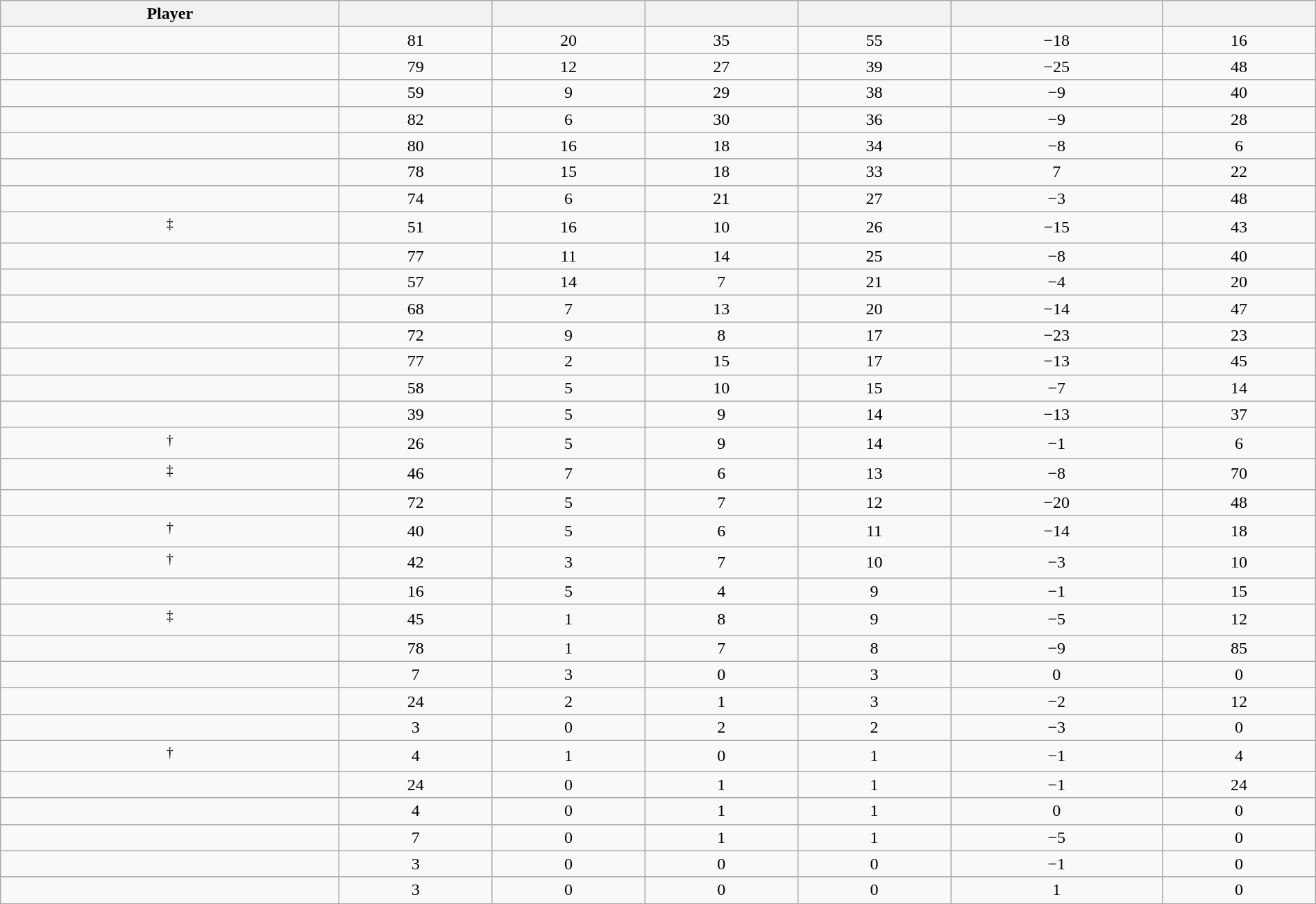<table class="wikitable sortable" style="width:100%; text-align:center;">
<tr>
<th>Player</th>
<th></th>
<th></th>
<th></th>
<th></th>
<th data-sort-type="number"></th>
<th></th>
</tr>
<tr>
<td></td>
<td>81</td>
<td>20</td>
<td>35</td>
<td>55</td>
<td>−18</td>
<td>16</td>
</tr>
<tr>
<td></td>
<td>79</td>
<td>12</td>
<td>27</td>
<td>39</td>
<td>−25</td>
<td>48</td>
</tr>
<tr>
<td></td>
<td>59</td>
<td>9</td>
<td>29</td>
<td>38</td>
<td>−9</td>
<td>40</td>
</tr>
<tr>
<td></td>
<td>82</td>
<td>6</td>
<td>30</td>
<td>36</td>
<td>−9</td>
<td>28</td>
</tr>
<tr>
<td></td>
<td>80</td>
<td>16</td>
<td>18</td>
<td>34</td>
<td>−8</td>
<td>6</td>
</tr>
<tr>
<td></td>
<td>78</td>
<td>15</td>
<td>18</td>
<td>33</td>
<td>7</td>
<td>22</td>
</tr>
<tr>
<td></td>
<td>74</td>
<td>6</td>
<td>21</td>
<td>27</td>
<td>−3</td>
<td>48</td>
</tr>
<tr>
<td><sup>‡</sup></td>
<td>51</td>
<td>16</td>
<td>10</td>
<td>26</td>
<td>−15</td>
<td>43</td>
</tr>
<tr>
<td></td>
<td>77</td>
<td>11</td>
<td>14</td>
<td>25</td>
<td>−8</td>
<td>40</td>
</tr>
<tr>
<td></td>
<td>57</td>
<td>14</td>
<td>7</td>
<td>21</td>
<td>−4</td>
<td>20</td>
</tr>
<tr>
<td></td>
<td>68</td>
<td>7</td>
<td>13</td>
<td>20</td>
<td>−14</td>
<td>47</td>
</tr>
<tr>
<td></td>
<td>72</td>
<td>9</td>
<td>8</td>
<td>17</td>
<td>−23</td>
<td>23</td>
</tr>
<tr>
<td></td>
<td>77</td>
<td>2</td>
<td>15</td>
<td>17</td>
<td>−13</td>
<td>45</td>
</tr>
<tr>
<td></td>
<td>58</td>
<td>5</td>
<td>10</td>
<td>15</td>
<td>−7</td>
<td>14</td>
</tr>
<tr>
<td></td>
<td>39</td>
<td>5</td>
<td>9</td>
<td>14</td>
<td>−13</td>
<td>37</td>
</tr>
<tr>
<td><sup>†</sup></td>
<td>26</td>
<td>5</td>
<td>9</td>
<td>14</td>
<td>−1</td>
<td>6</td>
</tr>
<tr>
<td><sup>‡</sup></td>
<td>46</td>
<td>7</td>
<td>6</td>
<td>13</td>
<td>−8</td>
<td>70</td>
</tr>
<tr>
<td></td>
<td>72</td>
<td>5</td>
<td>7</td>
<td>12</td>
<td>−20</td>
<td>48</td>
</tr>
<tr>
<td><sup>†</sup></td>
<td>40</td>
<td>5</td>
<td>6</td>
<td>11</td>
<td>−14</td>
<td>18</td>
</tr>
<tr>
<td><sup>†</sup></td>
<td>42</td>
<td>3</td>
<td>7</td>
<td>10</td>
<td>−3</td>
<td>10</td>
</tr>
<tr>
<td></td>
<td>16</td>
<td>5</td>
<td>4</td>
<td>9</td>
<td>−1</td>
<td>15</td>
</tr>
<tr>
<td><sup>‡</sup></td>
<td>45</td>
<td>1</td>
<td>8</td>
<td>9</td>
<td>−5</td>
<td>12</td>
</tr>
<tr>
<td></td>
<td>78</td>
<td>1</td>
<td>7</td>
<td>8</td>
<td>−9</td>
<td>85</td>
</tr>
<tr>
<td></td>
<td>7</td>
<td>3</td>
<td>0</td>
<td>3</td>
<td>0</td>
<td>0</td>
</tr>
<tr>
<td></td>
<td>24</td>
<td>2</td>
<td>1</td>
<td>3</td>
<td>−2</td>
<td>12</td>
</tr>
<tr>
<td></td>
<td>3</td>
<td>0</td>
<td>2</td>
<td>2</td>
<td>−3</td>
<td>0</td>
</tr>
<tr>
<td><sup>†</sup></td>
<td>4</td>
<td>1</td>
<td>0</td>
<td>1</td>
<td>−1</td>
<td>4</td>
</tr>
<tr>
<td></td>
<td>24</td>
<td>0</td>
<td>1</td>
<td>1</td>
<td>−1</td>
<td>24</td>
</tr>
<tr>
<td></td>
<td>4</td>
<td>0</td>
<td>1</td>
<td>1</td>
<td>0</td>
<td>0</td>
</tr>
<tr>
<td></td>
<td>7</td>
<td>0</td>
<td>1</td>
<td>1</td>
<td>−5</td>
<td>0</td>
</tr>
<tr>
<td></td>
<td>3</td>
<td>0</td>
<td>0</td>
<td>0</td>
<td>−1</td>
<td>0</td>
</tr>
<tr>
<td></td>
<td>3</td>
<td>0</td>
<td>0</td>
<td>0</td>
<td>1</td>
<td>0</td>
</tr>
</table>
